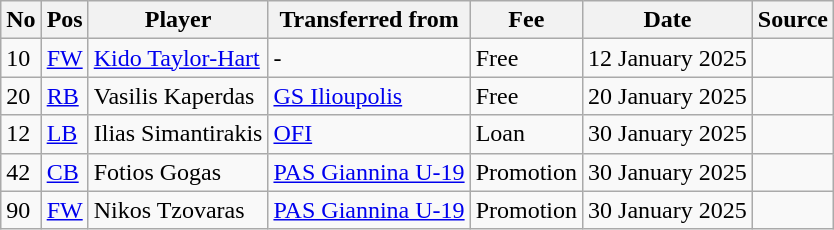<table class="wikitable">
<tr>
<th>No</th>
<th>Pos</th>
<th>Player</th>
<th>Transferred from</th>
<th>Fee</th>
<th>Date</th>
<th>Source</th>
</tr>
<tr>
<td>10</td>
<td><a href='#'>FW</a></td>
<td><a href='#'>Kido Taylor-Hart</a></td>
<td>-</td>
<td>Free</td>
<td>12 January 2025</td>
<td></td>
</tr>
<tr>
<td>20</td>
<td><a href='#'>RB</a></td>
<td>Vasilis Kaperdas</td>
<td><a href='#'>GS Ilioupolis</a></td>
<td>Free</td>
<td>20 January 2025</td>
<td></td>
</tr>
<tr>
<td>12</td>
<td><a href='#'>LB</a></td>
<td>Ilias Simantirakis</td>
<td><a href='#'>OFI</a></td>
<td>Loan</td>
<td>30 January 2025</td>
<td></td>
</tr>
<tr>
<td>42</td>
<td><a href='#'>CB</a></td>
<td>Fotios Gogas</td>
<td><a href='#'>PAS Giannina U-19</a></td>
<td>Promotion</td>
<td>30 January 2025</td>
<td></td>
</tr>
<tr>
<td>90</td>
<td><a href='#'>FW</a></td>
<td>Nikos Tzovaras</td>
<td><a href='#'>PAS Giannina U-19</a></td>
<td>Promotion</td>
<td>30 January 2025</td>
<td></td>
</tr>
</table>
